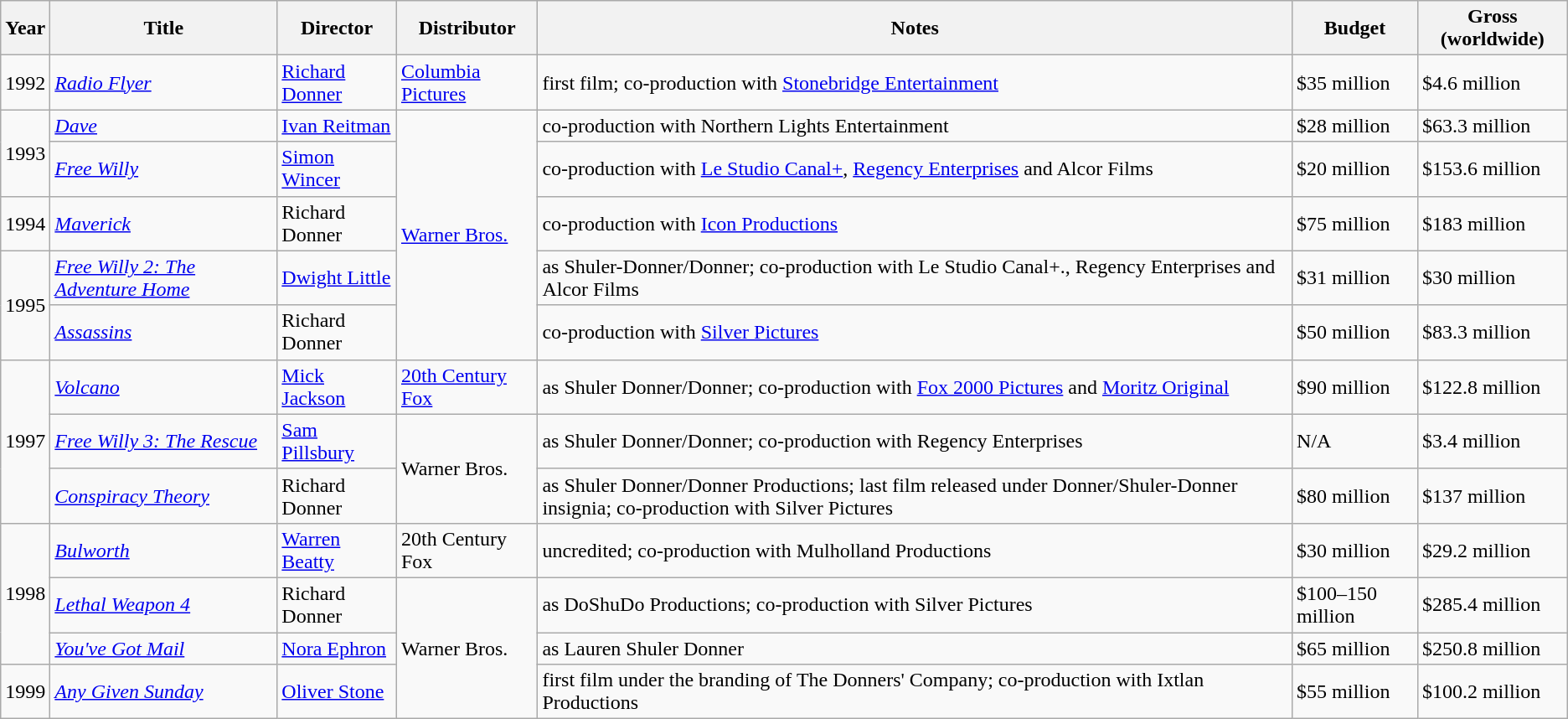<table class="wikitable sortable">
<tr>
<th>Year</th>
<th>Title</th>
<th>Director</th>
<th>Distributor</th>
<th>Notes</th>
<th>Budget</th>
<th>Gross (worldwide)</th>
</tr>
<tr>
<td>1992</td>
<td><em><a href='#'>Radio Flyer</a></em></td>
<td><a href='#'>Richard Donner</a></td>
<td><a href='#'>Columbia Pictures</a></td>
<td>first film; co-production with <a href='#'>Stonebridge Entertainment</a></td>
<td>$35 million</td>
<td>$4.6 million</td>
</tr>
<tr>
<td rowspan="2">1993</td>
<td><em><a href='#'>Dave</a></em></td>
<td><a href='#'>Ivan Reitman</a></td>
<td rowspan="5"><a href='#'>Warner Bros.</a></td>
<td>co-production with Northern Lights Entertainment</td>
<td>$28 million</td>
<td>$63.3 million</td>
</tr>
<tr>
<td><em><a href='#'>Free Willy</a></em></td>
<td><a href='#'>Simon Wincer</a></td>
<td>co-production with <a href='#'>Le Studio Canal+</a>, <a href='#'>Regency Enterprises</a> and Alcor Films</td>
<td>$20 million</td>
<td>$153.6 million</td>
</tr>
<tr>
<td>1994</td>
<td><em><a href='#'>Maverick</a></em></td>
<td>Richard Donner</td>
<td>co-production with <a href='#'>Icon Productions</a></td>
<td>$75 million</td>
<td>$183 million</td>
</tr>
<tr>
<td rowspan="2">1995</td>
<td><em><a href='#'>Free Willy 2: The Adventure Home</a></em></td>
<td><a href='#'>Dwight Little</a></td>
<td>as Shuler-Donner/Donner; co-production with Le Studio Canal+., Regency Enterprises and Alcor Films</td>
<td>$31 million</td>
<td>$30 million</td>
</tr>
<tr>
<td><em><a href='#'>Assassins</a></em></td>
<td>Richard Donner</td>
<td>co-production with <a href='#'>Silver Pictures</a></td>
<td>$50 million</td>
<td>$83.3 million</td>
</tr>
<tr>
<td rowspan="3">1997</td>
<td><em><a href='#'>Volcano</a></em></td>
<td><a href='#'>Mick Jackson</a></td>
<td><a href='#'>20th Century Fox</a></td>
<td>as Shuler Donner/Donner; co-production with <a href='#'>Fox 2000 Pictures</a> and <a href='#'>Moritz Original</a></td>
<td>$90 million</td>
<td>$122.8 million</td>
</tr>
<tr>
<td><em><a href='#'>Free Willy 3: The Rescue</a></em></td>
<td><a href='#'>Sam Pillsbury</a></td>
<td rowspan="2">Warner Bros.</td>
<td>as Shuler Donner/Donner; co-production with Regency Enterprises</td>
<td>N/A</td>
<td>$3.4 million</td>
</tr>
<tr>
<td><em><a href='#'>Conspiracy Theory</a></em></td>
<td>Richard Donner</td>
<td>as Shuler Donner/Donner Productions; last film released under Donner/Shuler-Donner insignia; co-production with Silver Pictures</td>
<td>$80 million</td>
<td>$137 million</td>
</tr>
<tr>
<td rowspan="3">1998</td>
<td><em><a href='#'>Bulworth</a></em></td>
<td><a href='#'>Warren Beatty</a></td>
<td>20th Century Fox</td>
<td>uncredited; co-production with Mulholland Productions</td>
<td>$30 million</td>
<td>$29.2 million</td>
</tr>
<tr>
<td><em><a href='#'>Lethal Weapon 4</a></em></td>
<td>Richard Donner</td>
<td rowspan="3">Warner Bros.</td>
<td>as DoShuDo Productions; co-production with Silver Pictures</td>
<td>$100–150 million</td>
<td>$285.4 million</td>
</tr>
<tr>
<td><em><a href='#'>You've Got Mail</a></em></td>
<td><a href='#'>Nora Ephron</a></td>
<td>as Lauren Shuler Donner</td>
<td>$65 million</td>
<td>$250.8 million</td>
</tr>
<tr>
<td>1999</td>
<td><em><a href='#'>Any Given Sunday</a></em></td>
<td><a href='#'>Oliver Stone</a></td>
<td>first film under the branding of The Donners' Company; co-production with Ixtlan Productions</td>
<td>$55 million</td>
<td>$100.2 million</td>
</tr>
</table>
